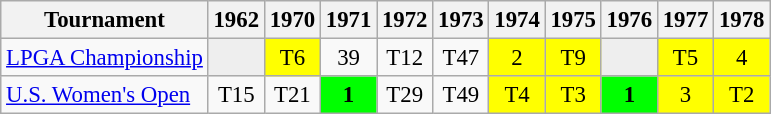<table class="wikitable" style="font-size:95%;text-align:center;">
<tr>
<th>Tournament</th>
<th>1962</th>
<th>1970</th>
<th>1971</th>
<th>1972</th>
<th>1973</th>
<th>1974</th>
<th>1975</th>
<th>1976</th>
<th>1977</th>
<th>1978</th>
</tr>
<tr>
<td align=left><a href='#'>LPGA Championship</a></td>
<td style="background:#eeeeee;"></td>
<td style="background:yellow;">T6</td>
<td>39</td>
<td>T12</td>
<td>T47</td>
<td style="background:yellow;">2</td>
<td style="background:yellow;">T9</td>
<td style="background:#eeeeee;"></td>
<td style="background:yellow;">T5</td>
<td style="background:yellow;">4</td>
</tr>
<tr>
<td align=left><a href='#'>U.S. Women's Open</a></td>
<td>T15</td>
<td>T21</td>
<td style="background:lime;"><strong>1</strong></td>
<td>T29</td>
<td>T49</td>
<td style="background:yellow;">T4</td>
<td style="background:yellow;">T3</td>
<td style="background:lime;"><strong>1</strong></td>
<td style="background:yellow;">3</td>
<td style="background:yellow;">T2</td>
</tr>
</table>
